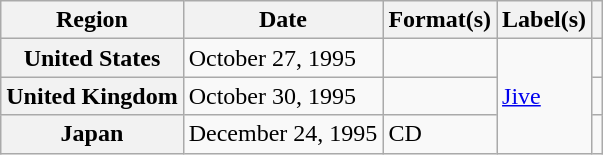<table class="wikitable plainrowheaders">
<tr>
<th scope="col">Region</th>
<th scope="col">Date</th>
<th scope="col">Format(s)</th>
<th scope="col">Label(s)</th>
<th scope="col"></th>
</tr>
<tr>
<th scope="row">United States</th>
<td>October 27, 1995</td>
<td></td>
<td rowspan="3"><a href='#'>Jive</a></td>
<td></td>
</tr>
<tr>
<th scope="row">United Kingdom</th>
<td>October 30, 1995</td>
<td></td>
<td></td>
</tr>
<tr>
<th scope="row">Japan</th>
<td>December 24, 1995</td>
<td>CD</td>
<td></td>
</tr>
</table>
